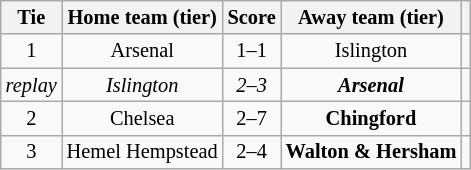<table class="wikitable" style="text-align:center; font-size:85%">
<tr>
<th>Tie</th>
<th>Home team (tier)</th>
<th>Score</th>
<th>Away team (tier)</th>
<th></th>
</tr>
<tr>
<td align="center">1</td>
<td>Arsenal</td>
<td align="center">1–1 </td>
<td>Islington</td>
<td></td>
</tr>
<tr>
<td align="center"><em>replay</em></td>
<td><em>Islington</em></td>
<td align="center"><em>2–3</em></td>
<td><strong><em>Arsenal</em></strong></td>
<td></td>
</tr>
<tr>
<td align="center">2</td>
<td>Chelsea</td>
<td align="center">2–7</td>
<td><strong>Chingford</strong></td>
<td></td>
</tr>
<tr>
<td align="center">3</td>
<td>Hemel Hempstead</td>
<td align="center">2–4</td>
<td><strong>Walton & Hersham</strong></td>
<td></td>
</tr>
</table>
